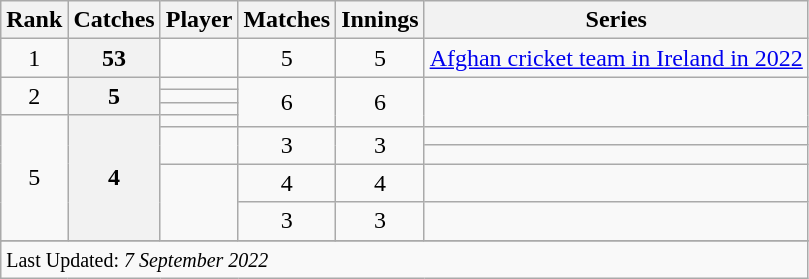<table class="wikitable plainrowheaders sortable">
<tr>
<th scope=col>Rank</th>
<th scope=col>Catches</th>
<th scope=col>Player</th>
<th scope=col>Matches</th>
<th scope=col>Innings</th>
<th scope=col>Series</th>
</tr>
<tr>
<td align=center>1</td>
<th scope=row style=text-align:center;>53</th>
<td> </td>
<td align=center>5</td>
<td align=center>5</td>
<td><a href='#'>Afghan cricket team in Ireland in 2022</a></td>
</tr>
<tr>
<td rowspan="3" align="center">2</td>
<th rowspan="3" scope="row" style="text-align:center;">5</th>
<td> </td>
<td rowspan="4" align="center">6</td>
<td rowspan="4" align="center">6</td>
<td rowspan="4"></td>
</tr>
<tr>
<td> </td>
</tr>
<tr>
<td> </td>
</tr>
<tr>
<td align=center rowspan=5>5</td>
<th scope=row style=text-align:center; rowspan=5>4</th>
<td> </td>
</tr>
<tr>
<td rowspan=2> </td>
<td align=center rowspan=2>3</td>
<td align=center rowspan=2>3</td>
<td></td>
</tr>
<tr>
<td></td>
</tr>
<tr>
<td rowspan=2> </td>
<td align=center>4</td>
<td align=center>4</td>
<td></td>
</tr>
<tr>
<td align=center>3</td>
<td align=center>3</td>
<td></td>
</tr>
<tr>
</tr>
<tr class=sortbottom>
<td colspan=6><small>Last Updated: <em>7 September 2022</em></small></td>
</tr>
</table>
